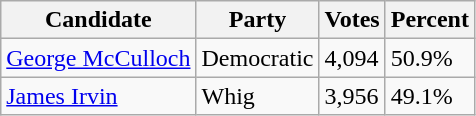<table class=wikitable>
<tr>
<th>Candidate</th>
<th>Party</th>
<th>Votes</th>
<th>Percent</th>
</tr>
<tr>
<td><a href='#'>George McCulloch</a></td>
<td>Democratic</td>
<td>4,094</td>
<td>50.9%</td>
</tr>
<tr>
<td><a href='#'>James Irvin</a></td>
<td>Whig</td>
<td>3,956</td>
<td>49.1%</td>
</tr>
</table>
